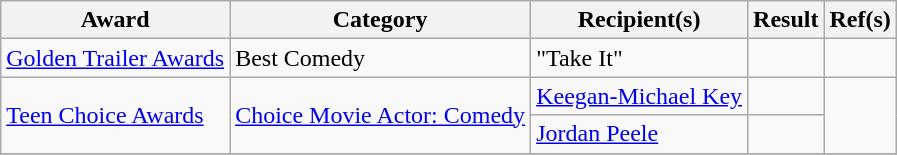<table class="wikitable sortable">
<tr>
<th>Award</th>
<th>Category</th>
<th>Recipient(s)</th>
<th>Result</th>
<th>Ref(s)</th>
</tr>
<tr>
<td><a href='#'>Golden Trailer Awards</a></td>
<td>Best Comedy</td>
<td>"Take It"</td>
<td></td>
<td></td>
</tr>
<tr>
<td rowspan="2"><a href='#'>Teen Choice Awards</a></td>
<td rowspan="2"><a href='#'>Choice Movie Actor: Comedy</a></td>
<td><a href='#'>Keegan-Michael Key</a></td>
<td></td>
<td rowspan="2"></td>
</tr>
<tr>
<td><a href='#'>Jordan Peele</a></td>
<td></td>
</tr>
<tr>
</tr>
</table>
